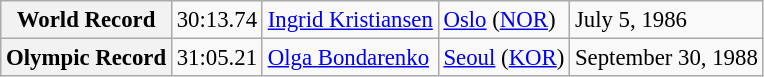<table class="wikitable" style="font-size:95%;">
<tr>
<th>World Record</th>
<td>30:13.74</td>
<td> <a href='#'>Ingrid Kristiansen</a></td>
<td><a href='#'>Oslo</a> (<a href='#'>NOR</a>)</td>
<td>July 5, 1986</td>
</tr>
<tr>
<th>Olympic Record</th>
<td>31:05.21</td>
<td> <a href='#'>Olga Bondarenko</a></td>
<td><a href='#'>Seoul</a> (<a href='#'>KOR</a>)</td>
<td>September 30, 1988</td>
</tr>
</table>
